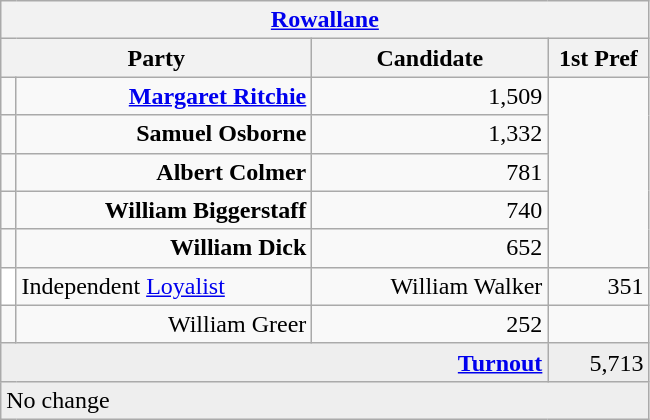<table class="wikitable">
<tr>
<th colspan="4" align="center"><a href='#'>Rowallane</a></th>
</tr>
<tr>
<th colspan="2" align="center" width=200>Party</th>
<th width=150>Candidate</th>
<th width=60>1st Pref</th>
</tr>
<tr>
<td></td>
<td align="right"><strong><a href='#'>Margaret Ritchie</a></strong></td>
<td align="right">1,509</td>
</tr>
<tr>
<td></td>
<td align="right"><strong>Samuel Osborne</strong></td>
<td align="right">1,332</td>
</tr>
<tr>
<td></td>
<td align="right"><strong>Albert Colmer</strong></td>
<td align="right">781</td>
</tr>
<tr>
<td></td>
<td align="right"><strong>William Biggerstaff</strong></td>
<td align="right">740</td>
</tr>
<tr>
<td></td>
<td align="right"><strong>William Dick</strong></td>
<td align="right">652</td>
</tr>
<tr>
<td style="color:inherit;background-color: #FFFFFF"></td>
<td>Independent <a href='#'>Loyalist</a></td>
<td align="right">William Walker</td>
<td align="right">351</td>
</tr>
<tr>
<td></td>
<td align="right">William Greer</td>
<td align="right">252</td>
</tr>
<tr bgcolor="EEEEEE">
<td colspan=3 align="right"><strong><a href='#'>Turnout</a></strong></td>
<td align="right">5,713</td>
</tr>
<tr>
<td colspan=4 bgcolor="EEEEEE">No change</td>
</tr>
</table>
